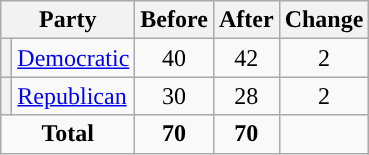<table class="wikitable" style="text-align:center;">
<tr>
<th colspan="2">Party</th>
<th>Before</th>
<th>After</th>
<th>Change</th>
</tr>
<tr>
<th style="background-color:"></th>
<td style="text-align:left;"><a href='#'>Democratic</a></td>
<td>40</td>
<td>42</td>
<td> 2</td>
</tr>
<tr>
<th style="background-color:"></th>
<td style="text-align:left;"><a href='#'>Republican</a></td>
<td>30</td>
<td>28</td>
<td> 2</td>
</tr>
<tr>
<td colspan="2"><strong>Total</strong></td>
<td><strong>70</strong></td>
<td><strong>70</strong></td>
<td></td>
</tr>
</table>
